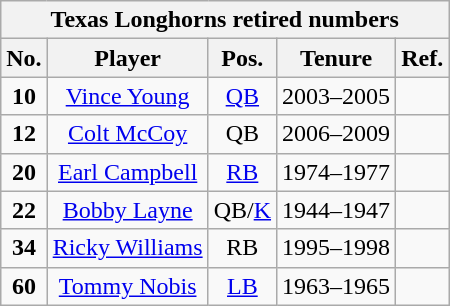<table class="wikitable" style="text-align:center">
<tr>
<th colspan=5 style =><strong>Texas Longhorns retired numbers</strong></th>
</tr>
<tr>
<th style = >No.</th>
<th style = >Player</th>
<th style = >Pos.</th>
<th style = >Tenure</th>
<th style = >Ref.</th>
</tr>
<tr>
<td><strong>10</strong></td>
<td><a href='#'>Vince Young</a></td>
<td><a href='#'>QB</a></td>
<td>2003–2005</td>
<td></td>
</tr>
<tr>
<td><strong>12</strong></td>
<td><a href='#'>Colt McCoy</a></td>
<td>QB</td>
<td>2006–2009</td>
<td></td>
</tr>
<tr>
<td><strong>20</strong></td>
<td><a href='#'>Earl Campbell</a></td>
<td><a href='#'>RB</a></td>
<td>1974–1977</td>
<td></td>
</tr>
<tr>
<td><strong>22</strong></td>
<td><a href='#'>Bobby Layne</a></td>
<td>QB/<a href='#'>K</a></td>
<td>1944–1947</td>
<td></td>
</tr>
<tr>
<td><strong>34</strong></td>
<td><a href='#'>Ricky Williams</a></td>
<td>RB</td>
<td>1995–1998</td>
<td></td>
</tr>
<tr>
<td><strong>60</strong></td>
<td><a href='#'>Tommy Nobis</a></td>
<td><a href='#'>LB</a></td>
<td>1963–1965</td>
<td></td>
</tr>
</table>
